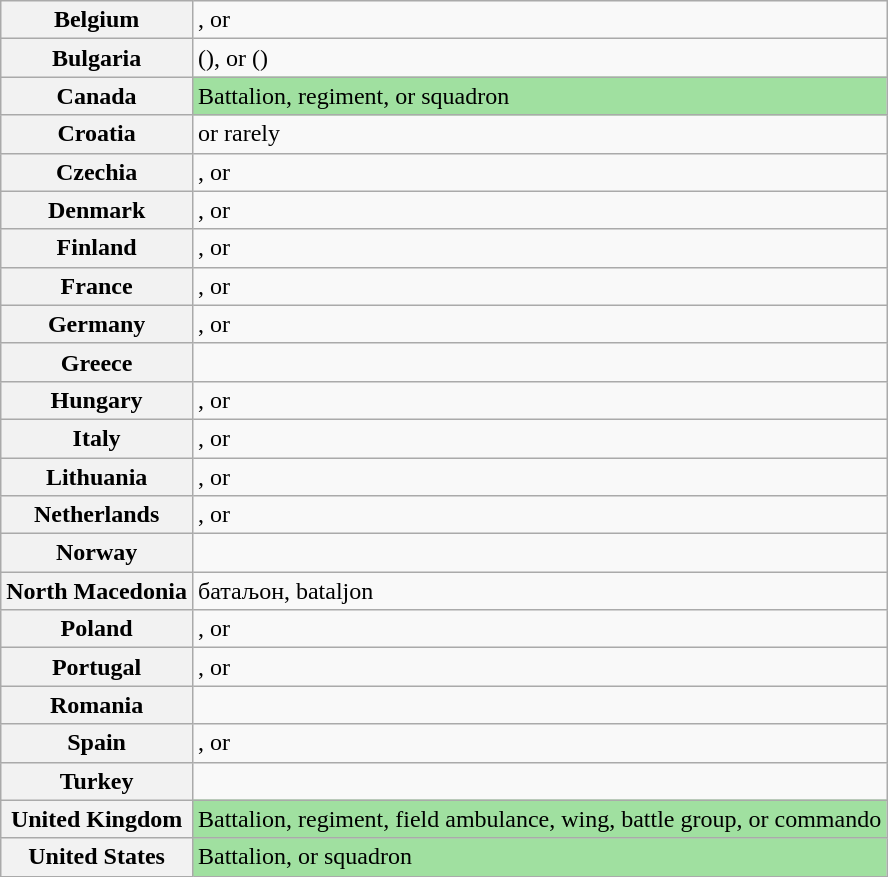<table class="wikitable">
<tr>
<th>Belgium</th>
<td>, or </td>
</tr>
<tr>
<th>Bulgaria</th>
<td> (), or  ()</td>
</tr>
<tr>
<th>Canada</th>
<td bgcolor="#A0E0A0">Battalion, regiment, or squadron</td>
</tr>
<tr>
<th>Croatia</th>
<td> or rarely </td>
</tr>
<tr>
<th>Czechia</th>
<td>, or </td>
</tr>
<tr>
<th>Denmark</th>
<td>, or </td>
</tr>
<tr>
<th>Finland</th>
<td>, or </td>
</tr>
<tr>
<th>France</th>
<td>, or </td>
</tr>
<tr>
<th>Germany</th>
<td>, or </td>
</tr>
<tr>
<th>Greece</th>
<td></td>
</tr>
<tr>
<th>Hungary</th>
<td>, or </td>
</tr>
<tr>
<th>Italy</th>
<td>, or </td>
</tr>
<tr>
<th>Lithuania</th>
<td>, or </td>
</tr>
<tr>
<th>Netherlands</th>
<td>, or </td>
</tr>
<tr>
<th>Norway</th>
<td></td>
</tr>
<tr>
<th>North Macedonia</th>
<td>батаљон, bataljon</td>
</tr>
<tr>
<th>Poland</th>
<td>, or </td>
</tr>
<tr>
<th>Portugal</th>
<td>, or </td>
</tr>
<tr>
<th>Romania</th>
<td></td>
</tr>
<tr>
<th>Spain</th>
<td>, or </td>
</tr>
<tr>
<th>Turkey</th>
<td></td>
</tr>
<tr>
<th>United Kingdom</th>
<td bgcolor="#A0E0A0">Battalion, regiment, field ambulance, wing, battle group, or commando</td>
</tr>
<tr>
<th>United States</th>
<td bgcolor="#A0E0A0">Battalion, or squadron</td>
</tr>
</table>
